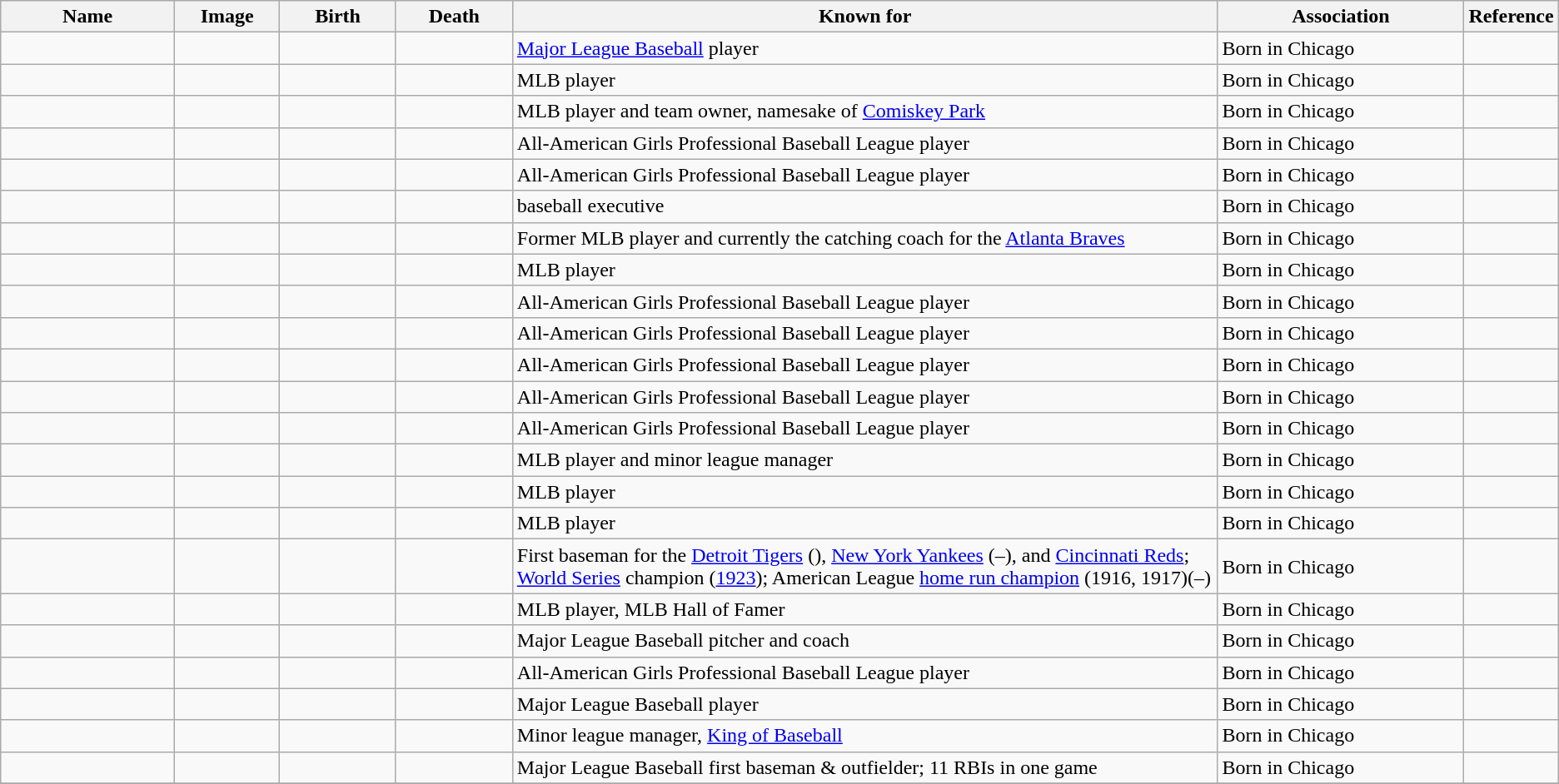<table class="wikitable sortable">
<tr>
<th scope="col" width="140">Name</th>
<th scope="col" width="80" class="unsortable">Image</th>
<th scope="col" width="90">Birth</th>
<th scope="col" width="90">Death</th>
<th scope="col" width="600" class="unsortable">Known for</th>
<th scope="col" width="200" class="unsortable">Association</th>
<th scope="col" width="30" class="unsortable">Reference</th>
</tr>
<tr>
<td></td>
<td></td>
<td align=right></td>
<td></td>
<td><a href='#'>Major League Baseball</a> player</td>
<td>Born in Chicago</td>
<td align="center"></td>
</tr>
<tr>
<td></td>
<td></td>
<td align=right></td>
<td></td>
<td>MLB player</td>
<td>Born in Chicago</td>
<td align="center"></td>
</tr>
<tr>
<td></td>
<td></td>
<td align=right></td>
<td align=right></td>
<td>MLB player and team owner, namesake of <a href='#'>Comiskey Park</a></td>
<td>Born in Chicago</td>
<td align="center"></td>
</tr>
<tr>
<td></td>
<td></td>
<td align=right></td>
<td align=right></td>
<td>All-American Girls Professional Baseball League player</td>
<td>Born in Chicago</td>
<td align="center"></td>
</tr>
<tr>
<td></td>
<td></td>
<td align=right></td>
<td align=right></td>
<td>All-American Girls Professional Baseball League player</td>
<td>Born in Chicago</td>
<td align="center"></td>
</tr>
<tr>
<td></td>
<td></td>
<td align=right></td>
<td></td>
<td>baseball executive</td>
<td>Born in Chicago</td>
<td align="center"></td>
</tr>
<tr>
<td></td>
<td></td>
<td align=right></td>
<td></td>
<td>Former MLB player and currently the catching coach for the <a href='#'>Atlanta Braves</a></td>
<td>Born in Chicago</td>
<td align="center"></td>
</tr>
<tr>
<td></td>
<td></td>
<td align=right></td>
<td align=right></td>
<td>MLB player</td>
<td>Born in Chicago</td>
<td align="center"></td>
</tr>
<tr>
<td></td>
<td></td>
<td align=right></td>
<td align=right></td>
<td>All-American Girls Professional Baseball League player</td>
<td>Born in Chicago</td>
<td align="center"></td>
</tr>
<tr>
<td></td>
<td></td>
<td align=right></td>
<td align=right></td>
<td>All-American Girls Professional Baseball League player</td>
<td>Born in Chicago</td>
<td align="center"></td>
</tr>
<tr>
<td></td>
<td></td>
<td align=right></td>
<td align=right></td>
<td>All-American Girls Professional Baseball League player</td>
<td>Born in Chicago</td>
<td align="center"></td>
</tr>
<tr>
<td></td>
<td></td>
<td align=right></td>
<td></td>
<td>All-American Girls Professional Baseball League player</td>
<td>Born in Chicago</td>
<td align="center"></td>
</tr>
<tr>
<td></td>
<td></td>
<td align=right></td>
<td align=right></td>
<td>All-American Girls Professional Baseball League player</td>
<td>Born in Chicago</td>
<td align="center"></td>
</tr>
<tr>
<td></td>
<td></td>
<td align=right></td>
<td align=right></td>
<td>MLB player and minor league manager</td>
<td>Born in Chicago</td>
<td align="center"></td>
</tr>
<tr>
<td></td>
<td></td>
<td align=right></td>
<td align=right></td>
<td>MLB player</td>
<td>Born in Chicago</td>
<td align="center"></td>
</tr>
<tr>
<td></td>
<td></td>
<td align=right></td>
<td></td>
<td>MLB player</td>
<td>Born in Chicago</td>
<td align="center"></td>
</tr>
<tr>
<td></td>
<td></td>
<td align=right></td>
<td align=right></td>
<td>First baseman for the <a href='#'>Detroit Tigers</a> (), <a href='#'>New York Yankees</a> (–), and <a href='#'>Cincinnati Reds</a>; <a href='#'>World Series</a> champion (<a href='#'>1923</a>); American League <a href='#'>home run champion</a> (1916, 1917)(–)</td>
<td>Born in Chicago</td>
<td align="center"></td>
</tr>
<tr>
<td></td>
<td></td>
<td align=right></td>
<td align=right></td>
<td>MLB player, MLB Hall of Famer</td>
<td>Born in Chicago</td>
<td align="center"></td>
</tr>
<tr>
<td></td>
<td></td>
<td align=right></td>
<td></td>
<td>Major League Baseball pitcher and coach</td>
<td>Born in Chicago</td>
<td align="center"></td>
</tr>
<tr>
<td></td>
<td></td>
<td align=right></td>
<td></td>
<td>All-American Girls Professional Baseball League player</td>
<td>Born in Chicago</td>
<td align="center"></td>
</tr>
<tr>
<td></td>
<td></td>
<td align=right></td>
<td></td>
<td>Major League Baseball player</td>
<td>Born in Chicago</td>
<td></td>
</tr>
<tr>
<td></td>
<td></td>
<td align=right></td>
<td align=right></td>
<td>Minor league manager, <a href='#'>King of Baseball</a></td>
<td>Born in Chicago</td>
<td align="center"></td>
</tr>
<tr>
<td></td>
<td></td>
<td align=right></td>
<td align=right></td>
<td>Major League Baseball first baseman & outfielder; 11 RBIs in one game</td>
<td>Born in Chicago</td>
<td align="center"></td>
</tr>
<tr>
</tr>
</table>
